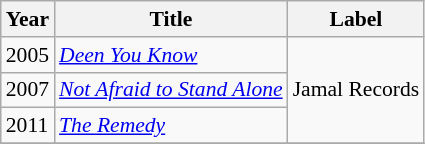<table class="wikitable" style="font-size: 90%;">
<tr>
<th>Year</th>
<th>Title</th>
<th>Label</th>
</tr>
<tr>
<td rowspan="1">2005</td>
<td><em><a href='#'>Deen You Know</a></em></td>
<td rowspan="3">Jamal Records</td>
</tr>
<tr>
<td rowspan="1">2007</td>
<td><em><a href='#'>Not Afraid to Stand Alone</a></em></td>
</tr>
<tr>
<td rowspan="1">2011</td>
<td><em><a href='#'>The Remedy</a></em></td>
</tr>
<tr>
</tr>
</table>
